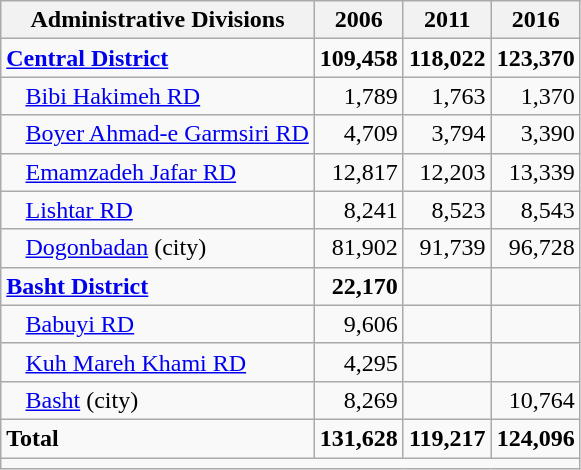<table class="wikitable">
<tr>
<th>Administrative Divisions</th>
<th>2006</th>
<th>2011</th>
<th>2016</th>
</tr>
<tr>
<td><strong><a href='#'>Central District</a></strong></td>
<td style="text-align: right;"><strong>109,458</strong></td>
<td style="text-align: right;"><strong>118,022</strong></td>
<td style="text-align: right;"><strong>123,370</strong></td>
</tr>
<tr>
<td style="padding-left: 1em;"><a href='#'>Bibi Hakimeh RD</a></td>
<td style="text-align: right;">1,789</td>
<td style="text-align: right;">1,763</td>
<td style="text-align: right;">1,370</td>
</tr>
<tr>
<td style="padding-left: 1em;"><a href='#'>Boyer Ahmad-e Garmsiri RD</a></td>
<td style="text-align: right;">4,709</td>
<td style="text-align: right;">3,794</td>
<td style="text-align: right;">3,390</td>
</tr>
<tr>
<td style="padding-left: 1em;"><a href='#'>Emamzadeh Jafar RD</a></td>
<td style="text-align: right;">12,817</td>
<td style="text-align: right;">12,203</td>
<td style="text-align: right;">13,339</td>
</tr>
<tr>
<td style="padding-left: 1em;"><a href='#'>Lishtar RD</a></td>
<td style="text-align: right;">8,241</td>
<td style="text-align: right;">8,523</td>
<td style="text-align: right;">8,543</td>
</tr>
<tr>
<td style="padding-left: 1em;"><a href='#'>Dogonbadan</a> (city)</td>
<td style="text-align: right;">81,902</td>
<td style="text-align: right;">91,739</td>
<td style="text-align: right;">96,728</td>
</tr>
<tr>
<td><strong><a href='#'>Basht District</a></strong></td>
<td style="text-align: right;"><strong>22,170</strong></td>
<td style="text-align: right;"></td>
<td style="text-align: right;"></td>
</tr>
<tr>
<td style="padding-left: 1em;"><a href='#'>Babuyi RD</a></td>
<td style="text-align: right;">9,606</td>
<td style="text-align: right;"></td>
<td style="text-align: right;"></td>
</tr>
<tr>
<td style="padding-left: 1em;"><a href='#'>Kuh Mareh Khami RD</a></td>
<td style="text-align: right;">4,295</td>
<td style="text-align: right;"></td>
<td style="text-align: right;"></td>
</tr>
<tr>
<td style="padding-left: 1em;"><a href='#'>Basht</a> (city)</td>
<td style="text-align: right;">8,269</td>
<td style="text-align: right;"></td>
<td style="text-align: right;">10,764</td>
</tr>
<tr>
<td><strong>Total</strong></td>
<td style="text-align: right;"><strong>131,628</strong></td>
<td style="text-align: right;"><strong>119,217</strong></td>
<td style="text-align: right;"><strong>124,096</strong></td>
</tr>
<tr>
<td colspan=4></td>
</tr>
</table>
